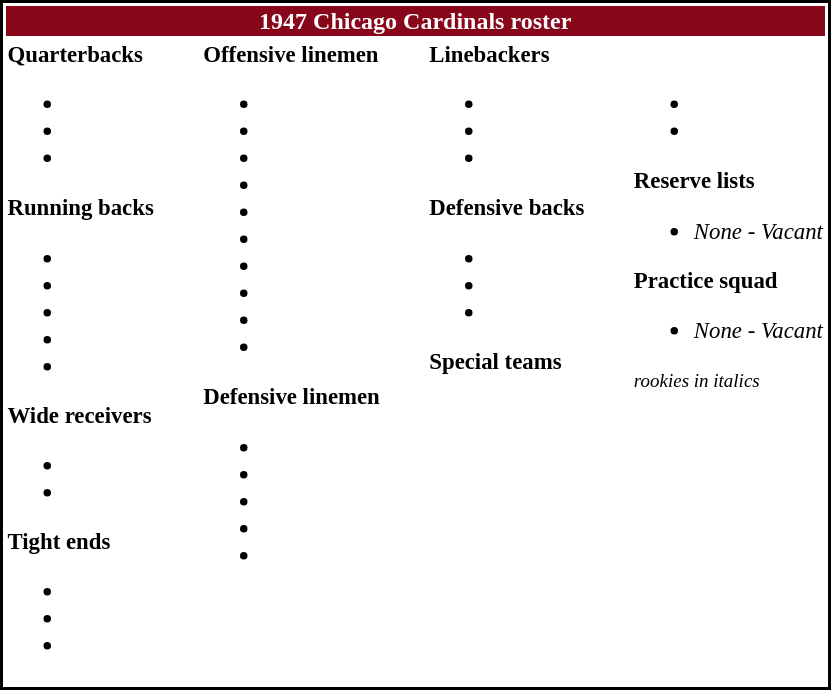<table class="toccolours" style="text-align: left; border:2px solid black;">
<tr>
<th colspan="9" style="background-color: #870619; color: white; text-align: center;"><strong>1947 Chicago Cardinals roster</strong></th>
</tr>
<tr>
<td style="font-size: 95%;" valign="top"><strong>Quarterbacks</strong><br><ul><li></li><li></li><li></li></ul><strong>Running backs</strong><ul><li></li><li></li><li></li><li></li><li></li></ul><strong>Wide receivers</strong><ul><li></li><li></li></ul><strong>Tight ends</strong><ul><li></li><li></li><li></li></ul></td>
<td style="width: 25px;"></td>
<td style="font-size: 95%;" valign="top"><strong>Offensive linemen</strong><br><ul><li></li><li></li><li></li><li></li><li></li><li></li><li></li><li></li><li></li><li></li></ul><strong>Defensive linemen</strong><ul><li></li><li></li><li></li><li></li><li></li></ul></td>
<td style="width: 25px;"></td>
<td style="font-size: 95%;" valign="top"><strong>Linebackers</strong><br><ul><li></li><li></li><li></li></ul><strong>Defensive backs</strong><ul><li></li><li></li><li></li></ul><strong>Special teams</strong></td>
<td style="width: 25px;"></td>
<td style="font-size: 95%;" valign="top"><br><ul><li></li><li></li></ul><strong>Reserve lists</strong><ul><li><em>None - Vacant</em></li></ul><strong>Practice squad</strong><ul><li><em>None - Vacant</em></li></ul><small><em>rookies in italics</em></small><br></td>
</tr>
</table>
